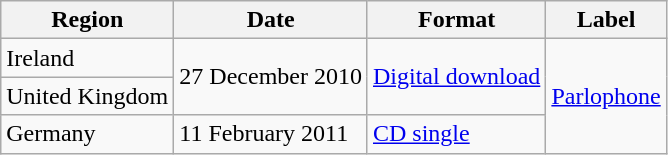<table class=wikitable>
<tr>
<th>Region</th>
<th>Date</th>
<th>Format</th>
<th>Label</th>
</tr>
<tr>
<td>Ireland</td>
<td rowspan="2">27 December 2010</td>
<td rowspan="2"><a href='#'>Digital download</a></td>
<td rowspan="3"><a href='#'>Parlophone</a></td>
</tr>
<tr>
<td>United Kingdom</td>
</tr>
<tr>
<td>Germany</td>
<td rowspan="1">11 February 2011</td>
<td rowspan="1"><a href='#'>CD single</a></td>
</tr>
</table>
